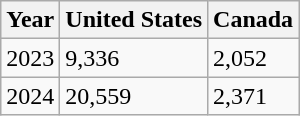<table class="wikitable">
<tr>
<th>Year</th>
<th>United States</th>
<th>Canada</th>
</tr>
<tr>
<td>2023</td>
<td>9,336</td>
<td>2,052</td>
</tr>
<tr>
<td>2024</td>
<td>20,559</td>
<td>2,371</td>
</tr>
</table>
